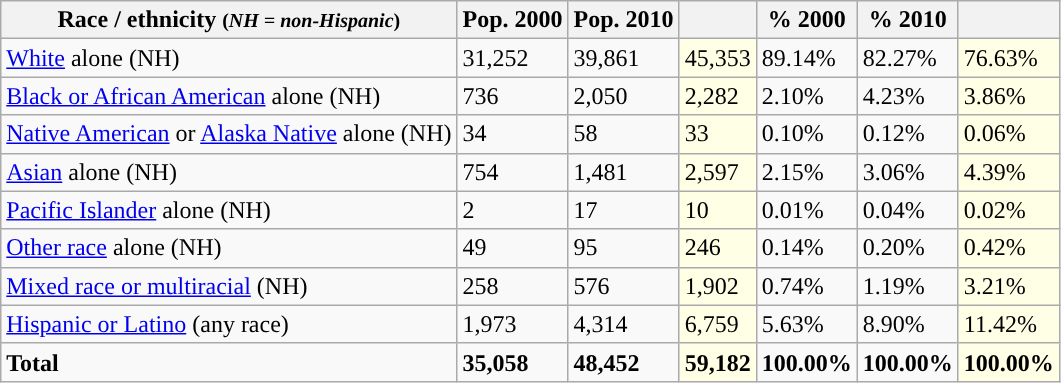<table class="wikitable">
<tr>
<th>Race / ethnicity <small>(<em>NH = non-Hispanic</em>)</small></th>
<th>Pop. 2000</th>
<th>Pop. 2010</th>
<th></th>
<th>% 2000</th>
<th>% 2010</th>
<th></th>
</tr>
<tr>
<td><a href='#'>White</a> alone (NH)</td>
<td>31,252</td>
<td>39,861</td>
<td style='background: #ffffe6;'>45,353</td>
<td>89.14%</td>
<td>82.27%</td>
<td style='background: #ffffe6;'>76.63%</td>
</tr>
<tr>
<td><a href='#'>Black or African American</a> alone (NH)</td>
<td>736</td>
<td>2,050</td>
<td style='background: #ffffe6;'>2,282</td>
<td>2.10%</td>
<td>4.23%</td>
<td style='background: #ffffe6;'>3.86%</td>
</tr>
<tr>
<td><a href='#'>Native American</a> or <a href='#'>Alaska Native</a> alone (NH)</td>
<td>34</td>
<td>58</td>
<td style='background: #ffffe6;'>33</td>
<td>0.10%</td>
<td>0.12%</td>
<td style='background: #ffffe6;'>0.06%</td>
</tr>
<tr>
<td><a href='#'>Asian</a> alone (NH)</td>
<td>754</td>
<td>1,481</td>
<td style='background: #ffffe6;'>2,597</td>
<td>2.15%</td>
<td>3.06%</td>
<td style='background: #ffffe6;'>4.39%</td>
</tr>
<tr>
<td><a href='#'>Pacific Islander</a> alone (NH)</td>
<td>2</td>
<td>17</td>
<td style='background: #ffffe6;'>10</td>
<td>0.01%</td>
<td>0.04%</td>
<td style='background: #ffffe6;'>0.02%</td>
</tr>
<tr>
<td><a href='#'>Other race</a> alone (NH)</td>
<td>49</td>
<td>95</td>
<td style='background: #ffffe6;'>246</td>
<td>0.14%</td>
<td>0.20%</td>
<td style='background: #ffffe6;'>0.42%</td>
</tr>
<tr>
<td><a href='#'>Mixed race or multiracial</a> (NH)</td>
<td>258</td>
<td>576</td>
<td style='background: #ffffe6;'>1,902</td>
<td>0.74%</td>
<td>1.19%</td>
<td style='background: #ffffe6;'>3.21%</td>
</tr>
<tr>
<td><a href='#'>Hispanic or Latino</a> (any race)</td>
<td>1,973</td>
<td>4,314</td>
<td style='background: #ffffe6;'>6,759</td>
<td>5.63%</td>
<td>8.90%</td>
<td style='background: #ffffe6;'>11.42%</td>
</tr>
<tr>
<td><strong>Total</strong></td>
<td><strong>35,058</strong></td>
<td><strong>48,452</strong></td>
<td style='background: #ffffe6;'><strong>59,182</strong></td>
<td><strong>100.00%</strong></td>
<td><strong>100.00%</strong></td>
<td style='background: #ffffe6;'><strong>100.00%</strong></td>
</tr>
</table>
